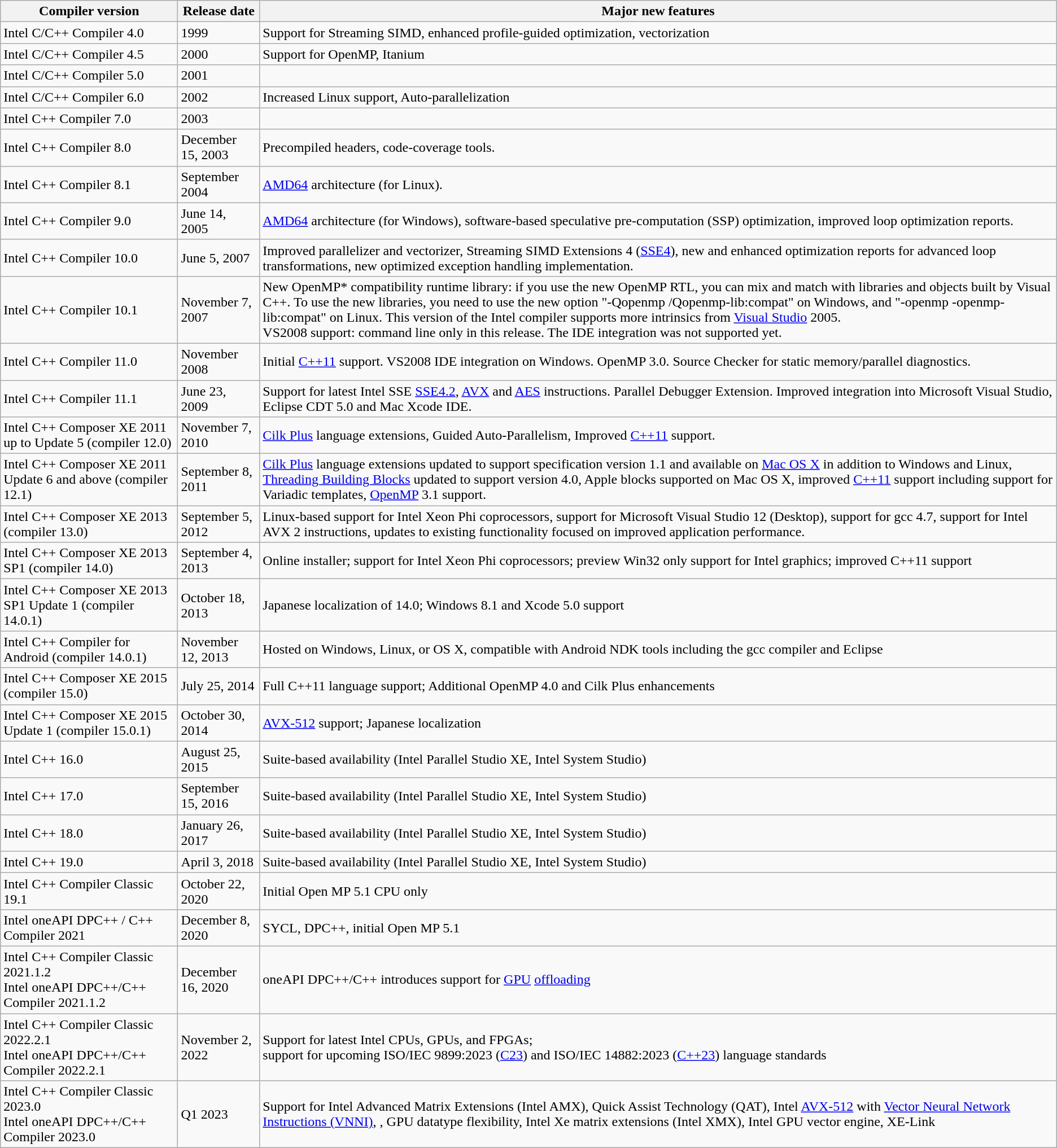<table class="wikitable">
<tr>
<th>Compiler version</th>
<th>Release date</th>
<th>Major new features</th>
</tr>
<tr>
<td>Intel C/C++ Compiler 4.0</td>
<td>1999</td>
<td>Support for Streaming SIMD, enhanced profile-guided optimization, vectorization </td>
</tr>
<tr>
<td>Intel C/C++ Compiler 4.5</td>
<td>2000</td>
<td>Support for OpenMP, Itanium </td>
</tr>
<tr>
<td>Intel C/C++ Compiler 5.0</td>
<td>2001</td>
<td></td>
</tr>
<tr>
<td>Intel C/C++ Compiler 6.0</td>
<td>2002</td>
<td>Increased Linux support, Auto-parallelization </td>
</tr>
<tr>
<td>Intel C++ Compiler 7.0</td>
<td>2003</td>
<td></td>
</tr>
<tr>
<td>Intel C++ Compiler 8.0</td>
<td>December 15, 2003</td>
<td>Precompiled headers, code-coverage tools.</td>
</tr>
<tr>
<td>Intel C++ Compiler 8.1</td>
<td>September 2004</td>
<td><a href='#'>AMD64</a> architecture (for Linux).</td>
</tr>
<tr>
<td>Intel C++ Compiler 9.0</td>
<td>June 14, 2005</td>
<td><a href='#'>AMD64</a> architecture (for Windows), software-based speculative pre-computation (SSP) optimization, improved loop optimization reports.</td>
</tr>
<tr>
<td>Intel C++ Compiler 10.0</td>
<td>June 5, 2007</td>
<td>Improved parallelizer and vectorizer, Streaming SIMD Extensions 4 (<a href='#'>SSE4</a>), new and enhanced optimization reports for advanced loop transformations, new optimized exception handling implementation.</td>
</tr>
<tr>
<td>Intel C++ Compiler 10.1</td>
<td>November 7, 2007</td>
<td>New OpenMP* compatibility runtime library: if you use the new OpenMP RTL, you can mix and match with libraries and objects built by Visual C++. To use the new libraries, you need to use the new option "-Qopenmp /Qopenmp-lib:compat" on Windows, and "-openmp -openmp-lib:compat" on Linux. This version of the Intel compiler supports more intrinsics from <a href='#'>Visual Studio</a> 2005.<br>VS2008 support: command line only in this release. The IDE integration was not supported yet.</td>
</tr>
<tr>
<td>Intel C++ Compiler 11.0</td>
<td>November 2008</td>
<td>Initial <a href='#'>C++11</a> support. VS2008 IDE integration on Windows. OpenMP 3.0. Source Checker for static memory/parallel diagnostics.</td>
</tr>
<tr>
<td>Intel C++ Compiler 11.1</td>
<td>June 23, 2009</td>
<td>Support for latest Intel SSE <a href='#'>SSE4.2</a>, <a href='#'>AVX</a> and <a href='#'>AES</a> instructions. Parallel Debugger Extension. Improved integration into Microsoft Visual Studio, Eclipse CDT 5.0 and Mac Xcode IDE.</td>
</tr>
<tr>
<td>Intel C++ Composer XE 2011 up to Update 5 (compiler 12.0)</td>
<td>November 7, 2010</td>
<td><a href='#'>Cilk Plus</a> language extensions, Guided Auto-Parallelism, Improved <a href='#'>C++11</a> support.</td>
</tr>
<tr>
<td>Intel C++ Composer XE 2011 Update 6 and above (compiler 12.1)</td>
<td>September 8, 2011</td>
<td><a href='#'>Cilk Plus</a> language extensions updated to support specification version 1.1 and available on <a href='#'>Mac OS X</a> in addition to Windows and Linux, <a href='#'>Threading Building Blocks</a> updated to support version 4.0, Apple blocks supported on Mac OS X, improved <a href='#'>C++11</a> support including support for Variadic templates, <a href='#'>OpenMP</a> 3.1 support.</td>
</tr>
<tr>
<td>Intel C++ Composer XE 2013 (compiler 13.0)</td>
<td>September 5, 2012</td>
<td>Linux-based support for Intel Xeon Phi coprocessors, support for Microsoft Visual Studio 12 (Desktop), support for gcc 4.7, support for Intel AVX 2 instructions, updates to existing functionality focused on improved application performance.</td>
</tr>
<tr>
<td>Intel C++ Composer XE 2013 SP1 (compiler 14.0)</td>
<td>September 4, 2013</td>
<td>Online installer; support for Intel Xeon Phi coprocessors; preview Win32 only support for Intel graphics; improved C++11 support</td>
</tr>
<tr>
<td>Intel C++ Composer XE 2013 SP1 Update 1 (compiler 14.0.1)</td>
<td>October 18, 2013</td>
<td>Japanese localization of 14.0; Windows 8.1 and Xcode 5.0 support</td>
</tr>
<tr>
<td>Intel C++ Compiler for Android (compiler 14.0.1)</td>
<td>November 12, 2013</td>
<td>Hosted on Windows, Linux, or OS X, compatible with Android NDK tools including the gcc compiler and Eclipse</td>
</tr>
<tr>
<td>Intel C++ Composer XE 2015 (compiler 15.0)</td>
<td>July 25, 2014</td>
<td>Full C++11 language support; Additional OpenMP 4.0 and Cilk Plus enhancements</td>
</tr>
<tr>
<td>Intel C++ Composer XE 2015 Update 1 (compiler 15.0.1)</td>
<td>October 30, 2014</td>
<td><a href='#'>AVX-512</a> support; Japanese localization</td>
</tr>
<tr>
<td>Intel C++ 16.0</td>
<td>August 25, 2015</td>
<td>Suite-based availability (Intel Parallel Studio XE, Intel System Studio)</td>
</tr>
<tr>
<td>Intel C++ 17.0</td>
<td>September 15, 2016</td>
<td>Suite-based availability (Intel Parallel Studio XE, Intel System Studio)</td>
</tr>
<tr>
<td>Intel C++ 18.0</td>
<td>January 26, 2017</td>
<td>Suite-based availability (Intel Parallel Studio XE, Intel System Studio)</td>
</tr>
<tr>
<td>Intel C++ 19.0</td>
<td>April 3, 2018</td>
<td>Suite-based availability (Intel Parallel Studio XE, Intel System Studio)</td>
</tr>
<tr>
<td>Intel C++ Compiler Classic 19.1</td>
<td>October 22, 2020</td>
<td>Initial Open MP 5.1 CPU only</td>
</tr>
<tr>
<td>Intel oneAPI DPC++ / C++ Compiler 2021</td>
<td>December 8, 2020</td>
<td>SYCL, DPC++, initial Open MP 5.1</td>
</tr>
<tr>
<td>Intel C++ Compiler Classic 2021.1.2<br>Intel oneAPI DPC++/C++ Compiler 2021.1.2</td>
<td>December 16, 2020</td>
<td>oneAPI DPC++/C++ introduces support for <a href='#'>GPU</a> <a href='#'>offloading</a></td>
</tr>
<tr>
<td>Intel C++ Compiler Classic 2022.2.1<br>Intel oneAPI DPC++/C++ Compiler 2022.2.1</td>
<td>November 2, 2022</td>
<td>Support for latest Intel CPUs, GPUs, and FPGAs;<br>support for upcoming ISO/IEC 9899:2023 (<a href='#'>C23</a>) and ISO/IEC 14882:2023 (<a href='#'>C++23</a>) language standards</td>
</tr>
<tr>
<td>Intel C++ Compiler Classic 2023.0<br>Intel oneAPI DPC++/C++ Compiler 2023.0</td>
<td>Q1 2023</td>
<td>Support for Intel Advanced Matrix Extensions (Intel AMX), Quick Assist Technology (QAT), Intel <a href='#'>AVX-512</a> with <a href='#'>Vector Neural Network Instructions (VNNI)</a>, , GPU datatype flexibility, Intel Xe matrix extensions (Intel XMX), Intel GPU vector engine, XE-Link</td>
</tr>
</table>
